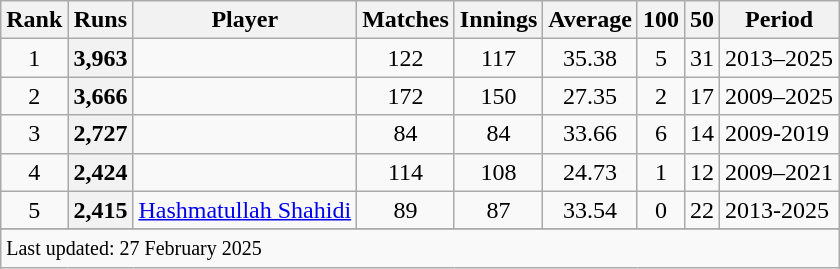<table class="wikitable sortable">
<tr>
<th scope=col>Rank</th>
<th scope=col>Runs</th>
<th scope=col>Player</th>
<th scope=col>Matches</th>
<th scope=col>Innings</th>
<th scope=col>Average</th>
<th scope=col>100</th>
<th scope=col>50</th>
<th scope=col>Period</th>
</tr>
<tr>
<td align="center">1</td>
<th scope="row" style="text-align:center;">3,963</th>
<td></td>
<td align="center">122</td>
<td align="center">117</td>
<td align="center">35.38</td>
<td align="center">5</td>
<td align="center">31</td>
<td>2013–2025</td>
</tr>
<tr>
<td align="center">2</td>
<th scope="row" style="text-align:center;">3,666</th>
<td></td>
<td align="center">172</td>
<td align="center">150</td>
<td align="center">27.35</td>
<td align="center">2</td>
<td align="center">17</td>
<td>2009–2025</td>
</tr>
<tr>
<td align=center>3</td>
<th scope=row style=text-align:center;>2,727</th>
<td></td>
<td align=center>84</td>
<td align=center>84</td>
<td align="center">33.66</td>
<td align="center">6</td>
<td align="center">14</td>
<td>2009-2019</td>
</tr>
<tr>
<td align="center">4</td>
<th scope="row" style="text-align:center;">2,424</th>
<td></td>
<td align="center">114</td>
<td align="center">108</td>
<td align="center">24.73</td>
<td align="center">1</td>
<td align="center">12</td>
<td>2009–2021</td>
</tr>
<tr>
<td align="center">5</td>
<th scope="row" style="text-align:center;">2,415</th>
<td><a href='#'>Hashmatullah Shahidi</a></td>
<td align="center">89</td>
<td align="center">87</td>
<td align="center">33.54</td>
<td align="center">0</td>
<td align="center">22</td>
<td>2013-2025</td>
</tr>
<tr>
</tr>
<tr class=sortbottom>
<td colspan=9><small>Last updated: 27 February 2025</small></td>
</tr>
</table>
